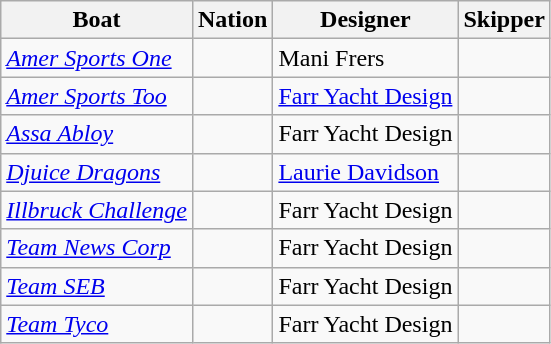<table class="wikitable sortable">
<tr>
<th>Boat</th>
<th>Nation</th>
<th>Designer</th>
<th>Skipper</th>
</tr>
<tr>
<td><em><a href='#'>Amer Sports One</a></em></td>
<td></td>
<td>Mani Frers</td>
<td> </td>
</tr>
<tr>
<td><em><a href='#'>Amer Sports Too</a></em></td>
<td></td>
<td><a href='#'>Farr Yacht Design</a></td>
<td> </td>
</tr>
<tr>
<td><em><a href='#'>Assa Abloy</a></em></td>
<td></td>
<td>Farr Yacht Design</td>
<td> <br> </td>
</tr>
<tr>
<td><em><a href='#'>Djuice Dragons</a></em></td>
<td></td>
<td><a href='#'>Laurie Davidson</a></td>
<td> </td>
</tr>
<tr>
<td><em><a href='#'>Illbruck Challenge</a></em></td>
<td></td>
<td>Farr Yacht Design</td>
<td> </td>
</tr>
<tr>
<td><em><a href='#'>Team News Corp</a></em></td>
<td></td>
<td>Farr Yacht Design</td>
<td> </td>
</tr>
<tr>
<td><em><a href='#'>Team SEB</a></em></td>
<td></td>
<td>Farr Yacht Design</td>
<td> </td>
</tr>
<tr>
<td><em><a href='#'>Team Tyco</a></em></td>
<td></td>
<td>Farr Yacht Design</td>
<td> </td>
</tr>
</table>
